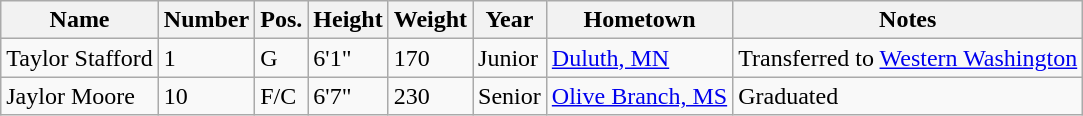<table class="wikitable sortable" border="1">
<tr>
<th>Name</th>
<th>Number</th>
<th>Pos.</th>
<th>Height</th>
<th>Weight</th>
<th>Year</th>
<th>Hometown</th>
<th class="unsortable">Notes</th>
</tr>
<tr>
<td>Taylor Stafford</td>
<td>1</td>
<td>G</td>
<td>6'1"</td>
<td>170</td>
<td>Junior</td>
<td><a href='#'>Duluth, MN</a></td>
<td>Transferred to <a href='#'>Western Washington</a></td>
</tr>
<tr>
<td>Jaylor Moore</td>
<td>10</td>
<td>F/C</td>
<td>6'7"</td>
<td>230</td>
<td>Senior</td>
<td><a href='#'>Olive Branch, MS</a></td>
<td>Graduated</td>
</tr>
</table>
